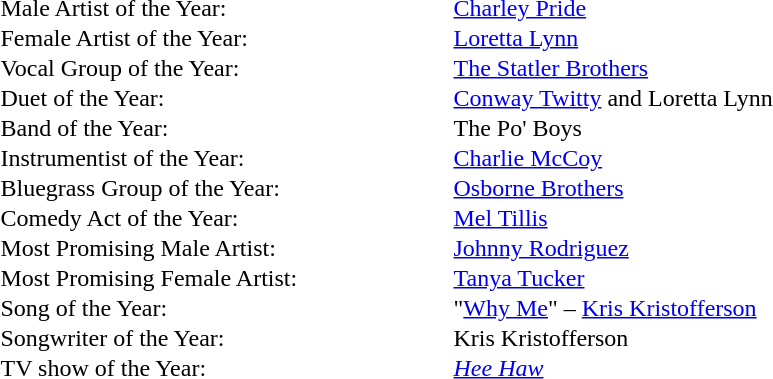<table cellspacing="0" border="0" cellpadding="1">
<tr>
<td style="width:300px;">Male Artist of the Year:</td>
<td><a href='#'>Charley Pride</a></td>
</tr>
<tr>
<td>Female Artist of the Year:</td>
<td><a href='#'>Loretta Lynn</a></td>
</tr>
<tr>
<td>Vocal Group of the Year:</td>
<td><a href='#'>The Statler Brothers</a></td>
</tr>
<tr>
<td>Duet of the Year:</td>
<td><a href='#'>Conway Twitty</a> and Loretta Lynn</td>
</tr>
<tr>
<td>Band of the Year:</td>
<td>The Po' Boys</td>
</tr>
<tr>
<td>Instrumentist of the Year:</td>
<td><a href='#'>Charlie McCoy</a></td>
</tr>
<tr>
<td>Bluegrass Group of the Year:</td>
<td><a href='#'>Osborne Brothers</a></td>
</tr>
<tr>
<td>Comedy Act of the Year:</td>
<td><a href='#'>Mel Tillis</a></td>
</tr>
<tr>
<td>Most Promising Male Artist:</td>
<td><a href='#'>Johnny Rodriguez</a></td>
</tr>
<tr>
<td>Most Promising Female Artist:</td>
<td><a href='#'>Tanya Tucker</a></td>
</tr>
<tr>
<td>Song of the Year:</td>
<td>"<a href='#'>Why Me</a>" – <a href='#'>Kris Kristofferson</a></td>
</tr>
<tr>
<td>Songwriter of the Year:</td>
<td>Kris Kristofferson</td>
</tr>
<tr>
<td>TV show of the Year:</td>
<td><em><a href='#'>Hee Haw</a></em></td>
</tr>
<tr>
</tr>
</table>
